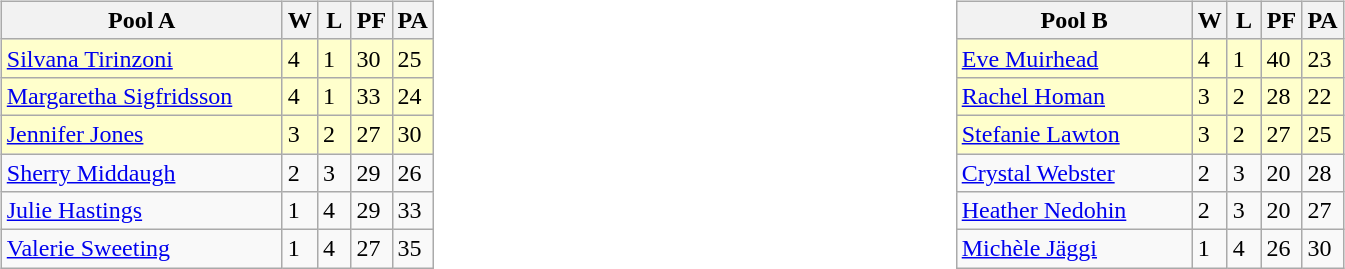<table table>
<tr>
<td valign=top width=10%><br><table class=wikitable>
<tr>
<th width=180>Pool A</th>
<th width=15>W</th>
<th width=15>L</th>
<th width=20>PF</th>
<th width=20>PA</th>
</tr>
<tr bgcolor=#ffffcc>
<td> <a href='#'>Silvana Tirinzoni</a></td>
<td>4</td>
<td>1</td>
<td>30</td>
<td>25</td>
</tr>
<tr bgcolor=#ffffcc>
<td> <a href='#'>Margaretha Sigfridsson</a></td>
<td>4</td>
<td>1</td>
<td>33</td>
<td>24</td>
</tr>
<tr bgcolor=#ffffcc>
<td> <a href='#'>Jennifer Jones</a></td>
<td>3</td>
<td>2</td>
<td>27</td>
<td>30</td>
</tr>
<tr>
<td> <a href='#'>Sherry Middaugh</a></td>
<td>2</td>
<td>3</td>
<td>29</td>
<td>26</td>
</tr>
<tr>
<td> <a href='#'>Julie Hastings</a></td>
<td>1</td>
<td>4</td>
<td>29</td>
<td>33</td>
</tr>
<tr>
<td> <a href='#'>Valerie Sweeting</a></td>
<td>1</td>
<td>4</td>
<td>27</td>
<td>35</td>
</tr>
</table>
</td>
<td valign=top width=10%><br><table class=wikitable>
<tr>
<th width=150>Pool B</th>
<th width=15>W</th>
<th width=15>L</th>
<th width=20>PF</th>
<th width=20>PA</th>
</tr>
<tr bgcolor=#ffffcc>
<td> <a href='#'>Eve Muirhead</a></td>
<td>4</td>
<td>1</td>
<td>40</td>
<td>23</td>
</tr>
<tr bgcolor=#ffffcc>
<td> <a href='#'>Rachel Homan</a></td>
<td>3</td>
<td>2</td>
<td>28</td>
<td>22</td>
</tr>
<tr bgcolor=#ffffcc>
<td> <a href='#'>Stefanie Lawton</a></td>
<td>3</td>
<td>2</td>
<td>27</td>
<td>25</td>
</tr>
<tr>
<td> <a href='#'>Crystal Webster</a></td>
<td>2</td>
<td>3</td>
<td>20</td>
<td>28</td>
</tr>
<tr>
<td> <a href='#'>Heather Nedohin</a></td>
<td>2</td>
<td>3</td>
<td>20</td>
<td>27</td>
</tr>
<tr>
<td> <a href='#'>Michèle Jäggi</a></td>
<td>1</td>
<td>4</td>
<td>26</td>
<td>30</td>
</tr>
</table>
</td>
</tr>
</table>
